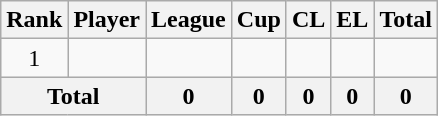<table class="wikitable" style="text-align:center">
<tr>
<th>Rank</th>
<th>Player</th>
<th>League</th>
<th>Cup</th>
<th>CL</th>
<th>EL</th>
<th>Total</th>
</tr>
<tr>
<td>1</td>
<td></td>
<td></td>
<td></td>
<td></td>
<td></td>
<td></td>
</tr>
<tr>
<th colspan=2>Total</th>
<th>0</th>
<th>0</th>
<th>0</th>
<th>0</th>
<th>0</th>
</tr>
</table>
